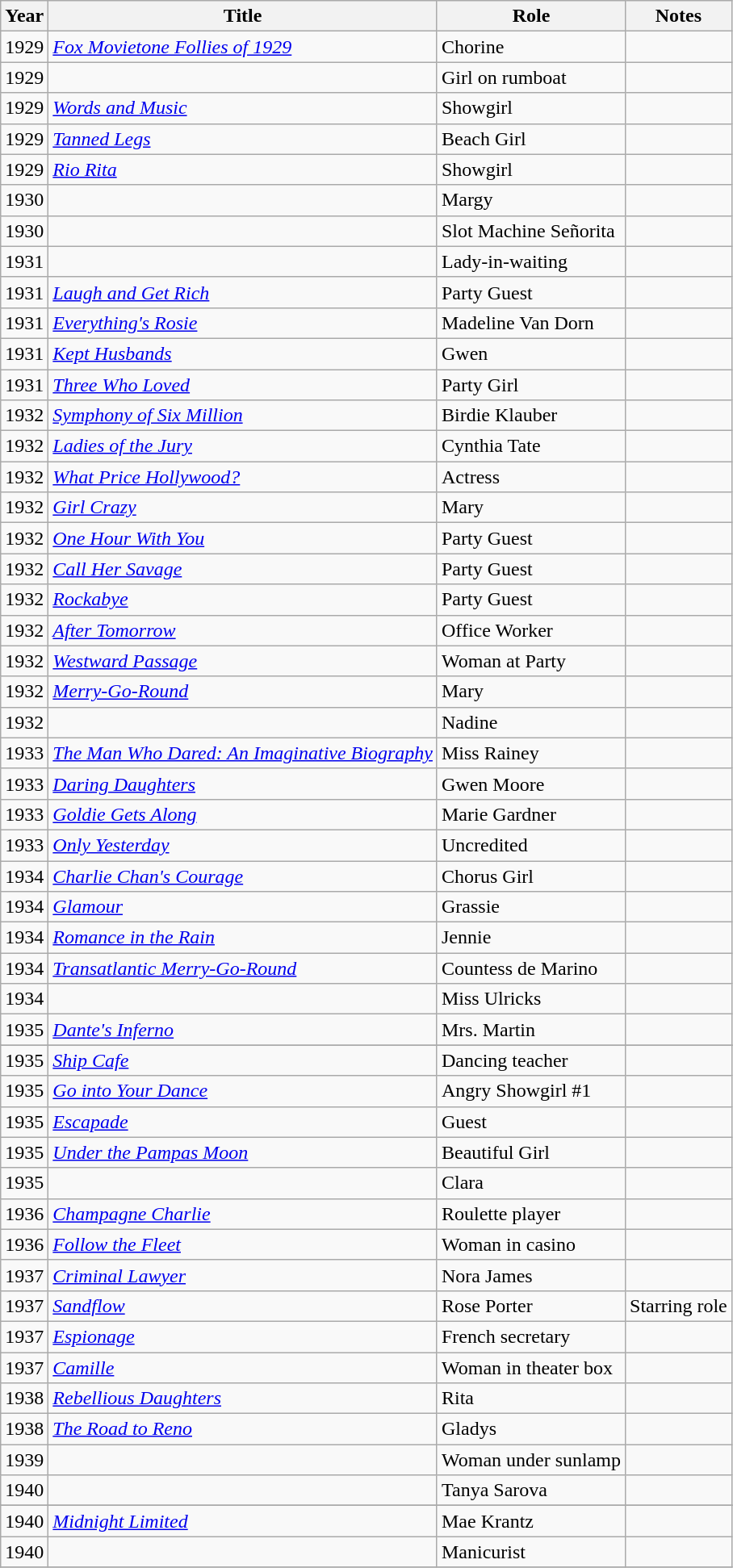<table class="wikitable sortable">
<tr>
<th>Year</th>
<th>Title</th>
<th>Role</th>
<th>Notes</th>
</tr>
<tr>
<td>1929</td>
<td><em><a href='#'>Fox Movietone Follies of 1929</a></em></td>
<td>Chorine</td>
<td></td>
</tr>
<tr>
<td>1929</td>
<td><em></em></td>
<td>Girl on rumboat</td>
<td></td>
</tr>
<tr>
<td>1929</td>
<td><em><a href='#'>Words and Music</a></em></td>
<td>Showgirl</td>
<td></td>
</tr>
<tr>
<td>1929</td>
<td><em><a href='#'>Tanned Legs</a></em></td>
<td>Beach Girl</td>
<td></td>
</tr>
<tr>
<td>1929</td>
<td><em><a href='#'>Rio Rita</a></em></td>
<td>Showgirl</td>
<td></td>
</tr>
<tr>
<td>1930</td>
<td><em></em></td>
<td>Margy</td>
<td></td>
</tr>
<tr>
<td>1930</td>
<td><em></em></td>
<td>Slot Machine Señorita</td>
<td></td>
</tr>
<tr>
<td>1931</td>
<td><em></em></td>
<td>Lady-in-waiting</td>
<td></td>
</tr>
<tr>
<td>1931</td>
<td><em><a href='#'>Laugh and Get Rich</a></em></td>
<td>Party Guest</td>
<td></td>
</tr>
<tr>
<td>1931</td>
<td><em><a href='#'>Everything's Rosie</a></em></td>
<td>Madeline Van Dorn</td>
<td></td>
</tr>
<tr>
<td>1931</td>
<td><em><a href='#'>Kept Husbands</a></em></td>
<td>Gwen</td>
<td></td>
</tr>
<tr>
<td>1931</td>
<td><em><a href='#'>Three Who Loved</a></em></td>
<td>Party Girl</td>
<td></td>
</tr>
<tr>
<td>1932</td>
<td><em><a href='#'>Symphony of Six Million</a></em></td>
<td>Birdie Klauber</td>
<td></td>
</tr>
<tr>
<td>1932</td>
<td><em><a href='#'>Ladies of the Jury</a></em></td>
<td>Cynthia Tate</td>
<td></td>
</tr>
<tr>
<td>1932</td>
<td><em><a href='#'>What Price Hollywood?</a></em></td>
<td>Actress</td>
<td></td>
</tr>
<tr>
<td>1932</td>
<td><em><a href='#'>Girl Crazy</a></em></td>
<td>Mary</td>
<td></td>
</tr>
<tr>
<td>1932</td>
<td><em><a href='#'>One Hour With You</a></em></td>
<td>Party Guest</td>
<td></td>
</tr>
<tr>
<td>1932</td>
<td><em><a href='#'>Call Her Savage</a></em></td>
<td>Party Guest</td>
<td></td>
</tr>
<tr>
<td>1932</td>
<td><em><a href='#'>Rockabye</a></em></td>
<td>Party Guest</td>
<td></td>
</tr>
<tr>
<td>1932</td>
<td><em><a href='#'>After Tomorrow</a></em></td>
<td>Office Worker</td>
<td></td>
</tr>
<tr>
<td>1932</td>
<td><em><a href='#'>Westward Passage</a></em></td>
<td>Woman at Party</td>
<td></td>
</tr>
<tr>
<td>1932</td>
<td><em><a href='#'>Merry-Go-Round</a></em></td>
<td>Mary</td>
<td></td>
</tr>
<tr>
<td>1932</td>
<td><em></em></td>
<td>Nadine</td>
<td></td>
</tr>
<tr>
<td>1933</td>
<td><em><a href='#'>The Man Who Dared: An Imaginative Biography</a></em></td>
<td>Miss Rainey</td>
<td></td>
</tr>
<tr>
<td>1933</td>
<td><em><a href='#'>Daring Daughters</a></em></td>
<td>Gwen Moore</td>
<td></td>
</tr>
<tr>
<td>1933</td>
<td><em><a href='#'>Goldie Gets Along</a></em></td>
<td>Marie Gardner</td>
<td></td>
</tr>
<tr>
<td>1933</td>
<td><em><a href='#'>Only Yesterday</a></em></td>
<td>Uncredited</td>
<td></td>
</tr>
<tr>
<td>1934</td>
<td><em><a href='#'>Charlie Chan's Courage</a></em></td>
<td>Chorus Girl</td>
<td></td>
</tr>
<tr>
<td>1934</td>
<td><em><a href='#'>Glamour</a></em></td>
<td>Grassie</td>
<td></td>
</tr>
<tr>
<td>1934</td>
<td><em><a href='#'>Romance in the Rain</a></em></td>
<td>Jennie</td>
<td></td>
</tr>
<tr>
<td>1934</td>
<td><em><a href='#'>Transatlantic Merry-Go-Round</a></em></td>
<td>Countess de Marino</td>
<td></td>
</tr>
<tr>
<td>1934</td>
<td><em></em></td>
<td>Miss Ulricks</td>
<td></td>
</tr>
<tr>
<td>1935</td>
<td><em><a href='#'>Dante's Inferno</a></em></td>
<td>Mrs. Martin</td>
<td></td>
</tr>
<tr>
</tr>
<tr>
<td>1935</td>
<td><em><a href='#'>Ship Cafe</a></em></td>
<td>Dancing teacher</td>
<td></td>
</tr>
<tr>
<td>1935</td>
<td><em><a href='#'>Go into Your Dance</a></em></td>
<td>Angry Showgirl #1</td>
<td></td>
</tr>
<tr>
<td>1935</td>
<td><em><a href='#'>Escapade</a></em></td>
<td>Guest</td>
<td></td>
</tr>
<tr>
<td>1935</td>
<td><em><a href='#'>Under the Pampas Moon</a></em></td>
<td>Beautiful Girl</td>
<td></td>
</tr>
<tr>
<td>1935</td>
<td><em></em></td>
<td>Clara</td>
<td></td>
</tr>
<tr>
<td>1936</td>
<td><em><a href='#'>Champagne Charlie</a></em></td>
<td>Roulette player</td>
<td></td>
</tr>
<tr>
<td>1936</td>
<td><em><a href='#'>Follow the Fleet</a></em></td>
<td>Woman in casino</td>
<td></td>
</tr>
<tr>
<td>1937</td>
<td><em><a href='#'>Criminal Lawyer</a></em></td>
<td>Nora James</td>
<td></td>
</tr>
<tr>
<td>1937</td>
<td><em><a href='#'>Sandflow</a></em></td>
<td>Rose Porter</td>
<td>Starring role</td>
</tr>
<tr>
<td>1937</td>
<td><em><a href='#'>Espionage</a></em></td>
<td>French secretary</td>
<td></td>
</tr>
<tr>
<td>1937</td>
<td><em><a href='#'>Camille</a></em></td>
<td>Woman in theater box</td>
<td></td>
</tr>
<tr>
<td>1938</td>
<td><em><a href='#'>Rebellious Daughters</a></em></td>
<td>Rita</td>
<td></td>
</tr>
<tr>
<td>1938</td>
<td><em><a href='#'>The Road to Reno</a></em></td>
<td>Gladys</td>
<td></td>
</tr>
<tr>
<td>1939</td>
<td><em></em></td>
<td>Woman under sunlamp</td>
<td></td>
</tr>
<tr>
<td>1940</td>
<td><em></em></td>
<td>Tanya Sarova</td>
<td></td>
</tr>
<tr>
</tr>
<tr>
<td>1940</td>
<td><em><a href='#'>Midnight Limited</a></em></td>
<td>Mae Krantz</td>
<td></td>
</tr>
<tr>
<td>1940</td>
<td><em></em></td>
<td>Manicurist</td>
<td></td>
</tr>
<tr>
</tr>
</table>
